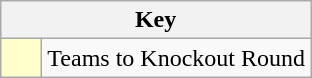<table class="wikitable" style="text-align: center;">
<tr>
<th colspan=2>Key</th>
</tr>
<tr>
<td style="background:#ffffcc; width:20px;"></td>
<td align=left>Teams to Knockout Round</td>
</tr>
</table>
